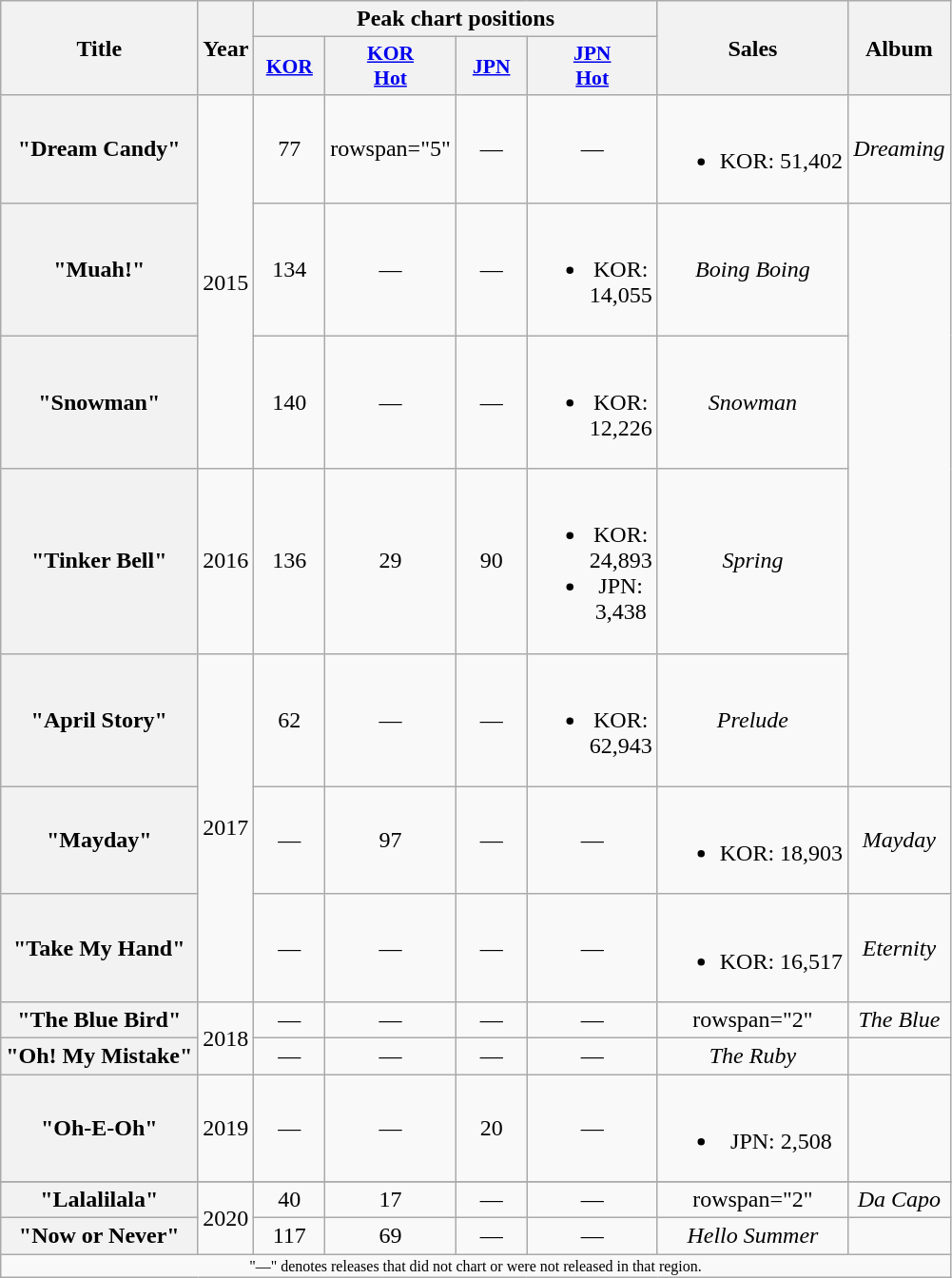<table class="wikitable plainrowheaders" style="text-align:center;">
<tr>
<th scope="col" rowspan="2">Title</th>
<th scope="col" rowspan="2">Year</th>
<th scope="col" colspan="4">Peak chart positions</th>
<th scope="col" rowspan="2">Sales</th>
<th scope="col" rowspan="2">Album</th>
</tr>
<tr>
<th scope="col" style="width:3em;font-size:90%;"><a href='#'>KOR</a><br></th>
<th scope="col" style="width:3em;font-size:90%;"><a href='#'>KOR<br>Hot</a><br></th>
<th scope="col" style="width:3em;font-size:90%;"><a href='#'>JPN</a><br></th>
<th scope="col" style="width:3em;font-size:90%;"><a href='#'>JPN<br>Hot</a><br></th>
</tr>
<tr>
<th scope="row">"Dream Candy" </th>
<td rowspan="3">2015</td>
<td>77</td>
<td>rowspan="5" </td>
<td>—</td>
<td>—</td>
<td><br><ul><li>KOR: 51,402</li></ul></td>
<td><em>Dreaming</em></td>
</tr>
<tr>
<th scope="row">"Muah!"</th>
<td>134</td>
<td>—</td>
<td>—</td>
<td><br><ul><li>KOR: 14,055</li></ul></td>
<td><em>Boing Boing</em></td>
</tr>
<tr>
<th scope="row">"Snowman"</th>
<td>140</td>
<td>—</td>
<td>—</td>
<td><br><ul><li>KOR: 12,226</li></ul></td>
<td><em>Snowman</em></td>
</tr>
<tr>
<th scope="row">"Tinker Bell" </th>
<td>2016</td>
<td>136</td>
<td>29</td>
<td>90</td>
<td><br><ul><li>KOR: 24,893</li><li>JPN: 3,438 </li></ul></td>
<td><em>Spring</em></td>
</tr>
<tr>
<th scope="row">"April Story" </th>
<td rowspan="3">2017</td>
<td>62</td>
<td>—</td>
<td>—</td>
<td><br><ul><li>KOR: 62,943</li></ul></td>
<td><em>Prelude</em></td>
</tr>
<tr>
<th scope="row">"Mayday"</th>
<td>—</td>
<td>97</td>
<td>—</td>
<td>—</td>
<td><br><ul><li>KOR: 18,903</li></ul></td>
<td><em>Mayday</em></td>
</tr>
<tr>
<th scope="row">"Take My Hand" </th>
<td>—</td>
<td>—</td>
<td>—</td>
<td>—</td>
<td><br><ul><li>KOR: 16,517</li></ul></td>
<td><em>Eternity</em></td>
</tr>
<tr>
<th scope="row">"The Blue Bird" </th>
<td rowspan="2">2018</td>
<td>—</td>
<td>—</td>
<td>—</td>
<td>—</td>
<td>rowspan="2" </td>
<td><em>The Blue</em></td>
</tr>
<tr>
<th scope="row">"Oh! My Mistake" </th>
<td>—</td>
<td>—</td>
<td>—</td>
<td>—</td>
<td><em>The Ruby</em></td>
</tr>
<tr>
<th scope="row">"Oh-E-Oh"</th>
<td>2019</td>
<td>—</td>
<td>—</td>
<td>20</td>
<td>—</td>
<td><br><ul><li>JPN: 2,508 </li></ul></td>
<td></td>
</tr>
<tr>
</tr>
<tr>
<th scope="row">"Lalalilala"</th>
<td rowspan="2">2020</td>
<td>40</td>
<td>17</td>
<td>—</td>
<td>—</td>
<td>rowspan="2" </td>
<td><em>Da Capo</em></td>
</tr>
<tr>
<th scope="row">"Now or Never"</th>
<td>117</td>
<td>69</td>
<td>—</td>
<td>—</td>
<td><em>Hello Summer</em></td>
</tr>
<tr>
<td colspan="8" style="font-size:8pt;">"—" denotes releases that did not chart or were not released in that region.</td>
</tr>
</table>
